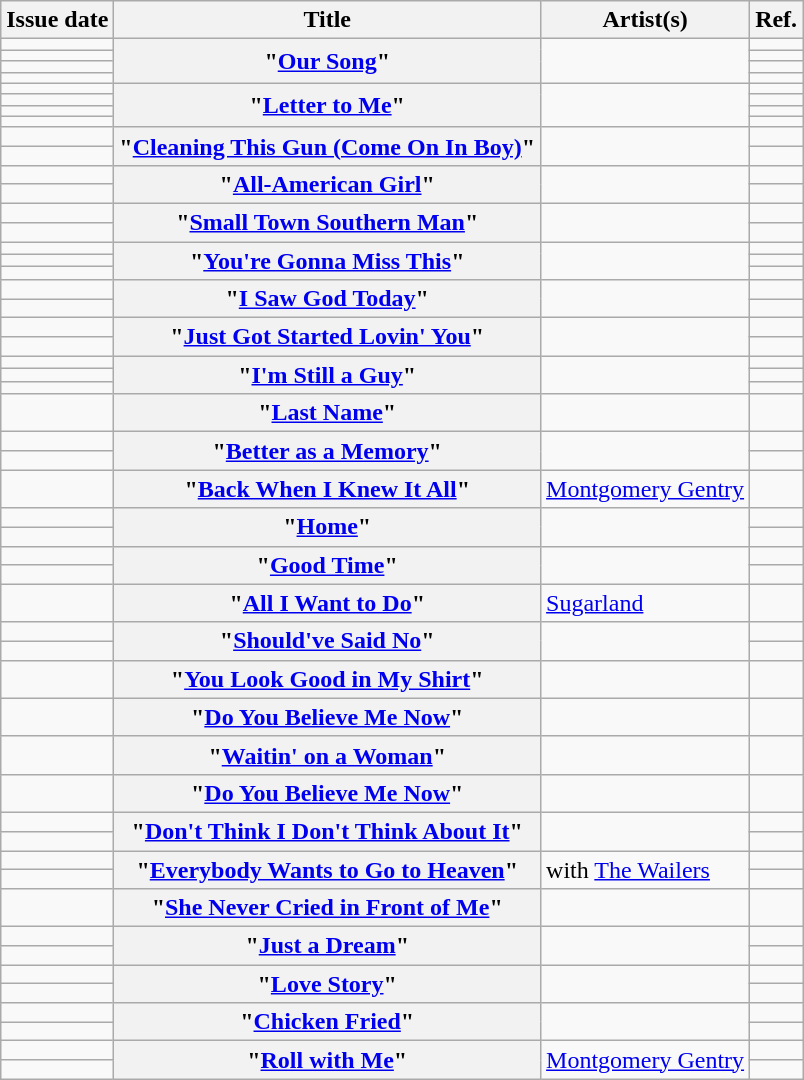<table class="wikitable sortable plainrowheaders">
<tr>
<th scope=col>Issue date</th>
<th scope=col>Title</th>
<th scope=col>Artist(s)</th>
<th scope=col class=unsortable>Ref.</th>
</tr>
<tr>
<td></td>
<th scope="row"  rowspan="4">"<a href='#'>Our Song</a>"</th>
<td rowspan="4"></td>
<td align=center></td>
</tr>
<tr>
<td></td>
<td align=center></td>
</tr>
<tr>
<td></td>
<td align=center></td>
</tr>
<tr>
<td></td>
<td align=center></td>
</tr>
<tr>
<td></td>
<th scope="row" rowspan="4">"<a href='#'>Letter to Me</a>"</th>
<td rowspan="4"></td>
<td align=center></td>
</tr>
<tr>
<td></td>
<td align=center></td>
</tr>
<tr>
<td></td>
<td align=center></td>
</tr>
<tr>
<td></td>
<td align=center></td>
</tr>
<tr>
<td></td>
<th scope="row"  rowspan="2">"<a href='#'>Cleaning This Gun (Come On In Boy)</a>"</th>
<td rowspan="2"></td>
<td align=center></td>
</tr>
<tr>
<td></td>
<td align=center></td>
</tr>
<tr>
<td></td>
<th scope="row"  rowspan="2">"<a href='#'>All-American Girl</a>"</th>
<td rowspan="2"></td>
<td align=center></td>
</tr>
<tr>
<td></td>
<td align=center></td>
</tr>
<tr>
<td></td>
<th scope="row"  rowspan="2">"<a href='#'>Small Town Southern Man</a>"</th>
<td rowspan="2"></td>
<td align=center></td>
</tr>
<tr>
<td></td>
<td align=center></td>
</tr>
<tr>
<td></td>
<th scope="row"  rowspan="3">"<a href='#'>You're Gonna Miss This</a>"</th>
<td rowspan="3"></td>
<td align=center></td>
</tr>
<tr>
<td></td>
<td align=center></td>
</tr>
<tr>
<td></td>
<td align=center></td>
</tr>
<tr>
<td></td>
<th scope="row" rowspan="2">"<a href='#'>I Saw God Today</a>"</th>
<td rowspan="2"></td>
<td align=center></td>
</tr>
<tr>
<td></td>
<td align=center></td>
</tr>
<tr>
<td></td>
<th scope="row"  rowspan="2">"<a href='#'>Just Got Started Lovin' You</a>"</th>
<td rowspan="2"></td>
<td align=center></td>
</tr>
<tr>
<td></td>
<td align=center></td>
</tr>
<tr>
<td></td>
<th scope="row"  rowspan="3">"<a href='#'>I'm Still a Guy</a>"</th>
<td rowspan="3"></td>
<td align=center></td>
</tr>
<tr>
<td></td>
<td align=center></td>
</tr>
<tr>
<td></td>
<td align=center></td>
</tr>
<tr>
<td></td>
<th scope="row">"<a href='#'>Last Name</a>"</th>
<td></td>
<td align=center></td>
</tr>
<tr>
<td></td>
<th scope="row"  rowspan="2">"<a href='#'>Better as a Memory</a>"</th>
<td rowspan="2"></td>
<td align=center></td>
</tr>
<tr>
<td></td>
<td align=center></td>
</tr>
<tr>
<td></td>
<th scope="row">"<a href='#'>Back When I Knew It All</a>"</th>
<td><a href='#'>Montgomery Gentry</a></td>
<td align=center></td>
</tr>
<tr>
<td></td>
<th scope="row"  rowspan="2">"<a href='#'>Home</a>"</th>
<td rowspan="2"></td>
<td align=center></td>
</tr>
<tr>
<td></td>
<td align=center></td>
</tr>
<tr>
<td></td>
<th scope="row" rowspan="2">"<a href='#'>Good Time</a>"</th>
<td rowspan="2"></td>
<td align=center></td>
</tr>
<tr>
<td></td>
<td align=center></td>
</tr>
<tr>
<td></td>
<th scope="row">"<a href='#'>All I Want to Do</a>"</th>
<td><a href='#'>Sugarland</a></td>
<td align=center></td>
</tr>
<tr>
<td></td>
<th scope="row"  rowspan="2">"<a href='#'>Should've Said No</a>"</th>
<td rowspan="2"></td>
<td align=center></td>
</tr>
<tr>
<td></td>
<td align=center></td>
</tr>
<tr>
<td></td>
<th scope="row">"<a href='#'>You Look Good in My Shirt</a>"</th>
<td></td>
<td align=center></td>
</tr>
<tr>
<td></td>
<th scope="row">"<a href='#'>Do You Believe Me Now</a>"</th>
<td></td>
<td align=center></td>
</tr>
<tr>
<td></td>
<th scope="row">"<a href='#'>Waitin' on a Woman</a>"</th>
<td></td>
<td align=center></td>
</tr>
<tr>
<td></td>
<th scope="row">"<a href='#'>Do You Believe Me Now</a>"</th>
<td></td>
<td align=center></td>
</tr>
<tr>
<td></td>
<th scope="row" rowspan=2>"<a href='#'>Don't Think I Don't Think About It</a>"</th>
<td rowspan=2></td>
<td align=center></td>
</tr>
<tr>
<td></td>
<td align=center></td>
</tr>
<tr>
<td></td>
<th scope="row"  rowspan=2>"<a href='#'>Everybody Wants to Go to Heaven</a>"</th>
<td rowspan=2> with <a href='#'>The Wailers</a></td>
<td align=center></td>
</tr>
<tr>
<td></td>
<td align=center></td>
</tr>
<tr>
<td></td>
<th scope="row">"<a href='#'>She Never Cried in Front of Me</a>"</th>
<td></td>
<td align=center></td>
</tr>
<tr>
<td></td>
<th scope="row"  rowspan=2>"<a href='#'>Just a Dream</a>"</th>
<td rowspan=2></td>
<td align=center></td>
</tr>
<tr>
<td></td>
<td align=center></td>
</tr>
<tr>
<td></td>
<th scope="row"  rowspan=2>"<a href='#'>Love Story</a>"</th>
<td rowspan=2></td>
<td align=center></td>
</tr>
<tr>
<td></td>
<td align=center></td>
</tr>
<tr>
<td></td>
<th scope="row"  rowspan=2>"<a href='#'>Chicken Fried</a>"</th>
<td rowspan=2></td>
<td align=center></td>
</tr>
<tr>
<td></td>
<td align=center></td>
</tr>
<tr>
<td></td>
<th scope="row"  rowspan=2>"<a href='#'>Roll with Me</a>"</th>
<td rowspan=2><a href='#'>Montgomery Gentry</a></td>
<td align=center></td>
</tr>
<tr>
<td></td>
<td align=center></td>
</tr>
</table>
